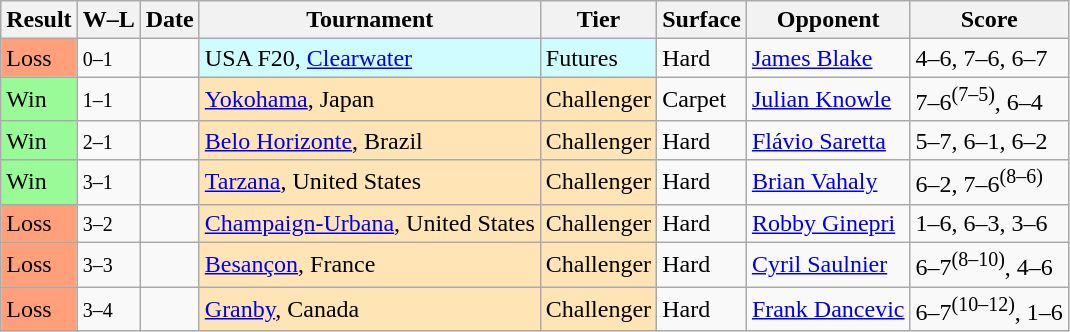<table class="sortable wikitable">
<tr>
<th>Result</th>
<th class="unsortable">W–L</th>
<th>Date</th>
<th>Tournament</th>
<th>Tier</th>
<th>Surface</th>
<th>Opponent</th>
<th class="unsortable">Score</th>
</tr>
<tr>
<td bgcolor=FFA07A>Loss</td>
<td><small>0–1</small></td>
<td></td>
<td style="background:#cffcff;">USA F20, <a href='#'>Clearwater</a></td>
<td style="background:#cffcff;">Futures</td>
<td>Hard</td>
<td> <a href='#'>James Blake</a></td>
<td>4–6, 7–6, 6–7</td>
</tr>
<tr>
<td bgcolor=98FB98>Win</td>
<td><small>1–1</small></td>
<td></td>
<td style="background:moccasin;"><a href='#'>Yokohama</a>, Japan</td>
<td style="background:moccasin;">Challenger</td>
<td>Carpet</td>
<td> <a href='#'>Julian Knowle</a></td>
<td>7–6<sup>(7–5)</sup>, 6–4</td>
</tr>
<tr>
<td bgcolor=98FB98>Win</td>
<td><small>2–1</small></td>
<td></td>
<td style="background:moccasin;"><a href='#'>Belo Horizonte</a>, Brazil</td>
<td style="background:moccasin;">Challenger</td>
<td>Hard</td>
<td> <a href='#'>Flávio Saretta</a></td>
<td>5–7, 6–1, 6–2</td>
</tr>
<tr>
<td bgcolor=98FB98>Win</td>
<td><small>3–1</small></td>
<td></td>
<td style="background:moccasin;"><a href='#'>Tarzana</a>, United States</td>
<td style="background:moccasin;">Challenger</td>
<td>Hard</td>
<td> <a href='#'>Brian Vahaly</a></td>
<td>6–2, 7–6<sup>(8–6)</sup></td>
</tr>
<tr>
<td bgcolor=FFA07A>Loss</td>
<td><small>3–2</small></td>
<td></td>
<td style="background:moccasin;"><a href='#'>Champaign-Urbana</a>, United States</td>
<td style="background:moccasin;">Challenger</td>
<td>Hard</td>
<td> <a href='#'>Robby Ginepri</a></td>
<td>1–6, 6–3, 3–6</td>
</tr>
<tr>
<td bgcolor=FFA07A>Loss</td>
<td><small>3–3</small></td>
<td></td>
<td style="background:moccasin;"><a href='#'>Besançon</a>, France</td>
<td style="background:moccasin;">Challenger</td>
<td>Hard</td>
<td> <a href='#'>Cyril Saulnier</a></td>
<td>6–7<sup>(8–10)</sup>, 4–6</td>
</tr>
<tr>
<td bgcolor=FFA07A>Loss</td>
<td><small>3–4</small></td>
<td></td>
<td style="background:moccasin;"><a href='#'>Granby</a>, Canada</td>
<td style="background:moccasin;">Challenger</td>
<td>Hard</td>
<td> <a href='#'>Frank Dancevic</a></td>
<td>6–7<sup>(10–12)</sup>, 1–6</td>
</tr>
</table>
